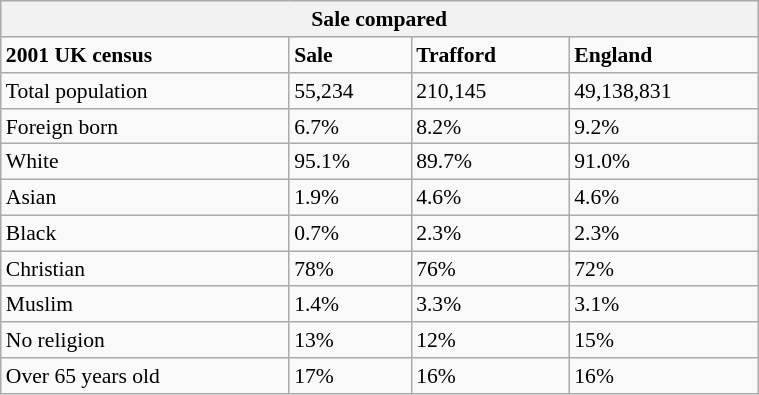<table class="wikitable" style="float: right; margin-left: 2em; width: 40%; font-size: 90%;" cellspacing="3">
<tr>
<th colspan="4"><strong>Sale compared</strong></th>
</tr>
<tr>
<td><strong>2001 UK census</strong></td>
<td><strong>Sale</strong></td>
<td><strong>Trafford</strong></td>
<td><strong>England</strong></td>
</tr>
<tr>
<td>Total population</td>
<td>55,234</td>
<td>210,145</td>
<td>49,138,831</td>
</tr>
<tr>
<td>Foreign born</td>
<td>6.7%</td>
<td>8.2%</td>
<td>9.2%</td>
</tr>
<tr>
<td>White</td>
<td>95.1%</td>
<td>89.7%</td>
<td>91.0%</td>
</tr>
<tr>
<td>Asian</td>
<td>1.9%</td>
<td>4.6%</td>
<td>4.6%</td>
</tr>
<tr>
<td>Black</td>
<td>0.7%</td>
<td>2.3%</td>
<td>2.3%</td>
</tr>
<tr>
<td>Christian</td>
<td>78%</td>
<td>76%</td>
<td>72%</td>
</tr>
<tr>
<td>Muslim</td>
<td>1.4%</td>
<td>3.3%</td>
<td>3.1%</td>
</tr>
<tr>
<td>No religion</td>
<td>13%</td>
<td>12%</td>
<td>15%</td>
</tr>
<tr>
<td>Over 65 years old</td>
<td>17%</td>
<td>16%</td>
<td>16%</td>
</tr>
</table>
